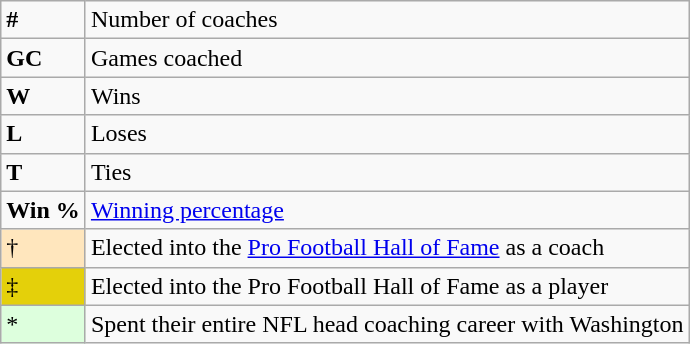<table class="wikitable">
<tr>
<td><strong>#</strong></td>
<td>Number of coaches</td>
</tr>
<tr>
<td><strong>GC</strong></td>
<td>Games coached</td>
</tr>
<tr>
<td><strong>W</strong></td>
<td>Wins</td>
</tr>
<tr>
<td><strong>L</strong></td>
<td>Loses</td>
</tr>
<tr>
<td><strong>T</strong></td>
<td>Ties</td>
</tr>
<tr>
<td><strong>Win %</strong></td>
<td><a href='#'>Winning percentage</a></td>
</tr>
<tr>
<td style="background-color:#FFE6BD">†</td>
<td>Elected into the <a href='#'>Pro Football Hall of Fame</a> as a coach</td>
</tr>
<tr>
<td style="background-color:#E4D00A">‡</td>
<td>Elected into the Pro Football Hall of Fame as a player</td>
</tr>
<tr>
<td style="background-color:#ddffdd">*</td>
<td>Spent their entire NFL head coaching career with Washington</td>
</tr>
</table>
